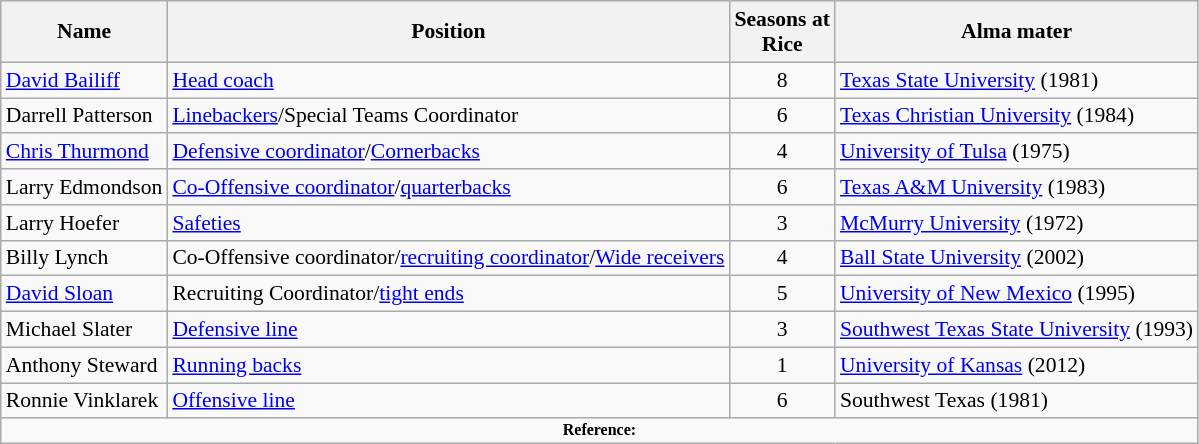<table class="wikitable" border="1" style="font-size:90%;">
<tr>
<th>Name</th>
<th>Position</th>
<th>Seasons at<br>Rice</th>
<th>Alma mater</th>
</tr>
<tr>
<td><a href='#'>David Bailiff</a></td>
<td><a href='#'>Head coach</a></td>
<td align=center>8</td>
<td><a href='#'>Texas State University</a> (1981)</td>
</tr>
<tr>
<td>Darrell Patterson</td>
<td><a href='#'>Linebackers</a>/Special Teams Coordinator</td>
<td align=center>6</td>
<td><a href='#'>Texas Christian University</a> (1984)</td>
</tr>
<tr>
<td><a href='#'>Chris Thurmond</a></td>
<td><a href='#'>Defensive coordinator</a>/<a href='#'>Cornerbacks</a></td>
<td align=center>4</td>
<td><a href='#'>University of Tulsa</a> (1975)</td>
</tr>
<tr>
<td>Larry Edmondson</td>
<td><a href='#'>Co-Offensive coordinator</a>/<a href='#'>quarterbacks</a></td>
<td align=center>6</td>
<td><a href='#'>Texas A&M University</a> (1983)</td>
</tr>
<tr>
<td>Larry Hoefer</td>
<td><a href='#'>Safeties</a></td>
<td align=center>3</td>
<td><a href='#'>McMurry University</a> (1972)</td>
</tr>
<tr>
<td>Billy Lynch</td>
<td>Co-Offensive coordinator/<a href='#'>recruiting coordinator</a>/<a href='#'>Wide receivers</a></td>
<td align=center>4</td>
<td><a href='#'>Ball State University</a> (2002)</td>
</tr>
<tr>
<td><a href='#'>David Sloan</a></td>
<td>Recruiting Coordinator/<a href='#'>tight ends</a></td>
<td align=center>5</td>
<td><a href='#'>University of New Mexico</a> (1995)</td>
</tr>
<tr>
<td>Michael Slater</td>
<td><a href='#'>Defensive line</a></td>
<td align=center>3</td>
<td><a href='#'>Southwest Texas State University</a> (1993)</td>
</tr>
<tr>
<td>Anthony Steward</td>
<td><a href='#'>Running backs</a></td>
<td align=center>1</td>
<td><a href='#'>University of Kansas</a> (2012)</td>
</tr>
<tr>
<td>Ronnie Vinklarek</td>
<td><a href='#'>Offensive line</a></td>
<td align=center>6</td>
<td>Southwest Texas (1981)</td>
</tr>
<tr>
<td colspan="4" style="font-size: 8pt" align="center"><strong>Reference:</strong></td>
</tr>
</table>
